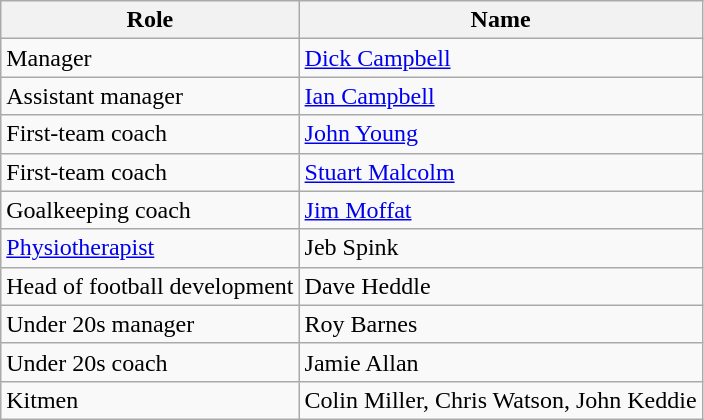<table class="wikitable">
<tr>
<th>Role</th>
<th>Name</th>
</tr>
<tr>
<td>Manager</td>
<td> <a href='#'>Dick Campbell</a></td>
</tr>
<tr>
<td>Assistant manager</td>
<td> <a href='#'>Ian Campbell</a></td>
</tr>
<tr>
<td>First-team coach</td>
<td> <a href='#'>John Young</a></td>
</tr>
<tr>
<td>First-team coach</td>
<td> <a href='#'>Stuart Malcolm</a></td>
</tr>
<tr>
<td>Goalkeeping coach</td>
<td> <a href='#'>Jim Moffat</a></td>
</tr>
<tr>
<td><a href='#'>Physiotherapist</a></td>
<td> Jeb Spink</td>
</tr>
<tr>
<td>Head of football development</td>
<td> Dave Heddle</td>
</tr>
<tr>
<td>Under 20s manager</td>
<td> Roy Barnes</td>
</tr>
<tr>
<td>Under 20s coach</td>
<td> Jamie Allan</td>
</tr>
<tr>
<td>Kitmen</td>
<td> Colin Miller, Chris Watson, John Keddie</td>
</tr>
</table>
